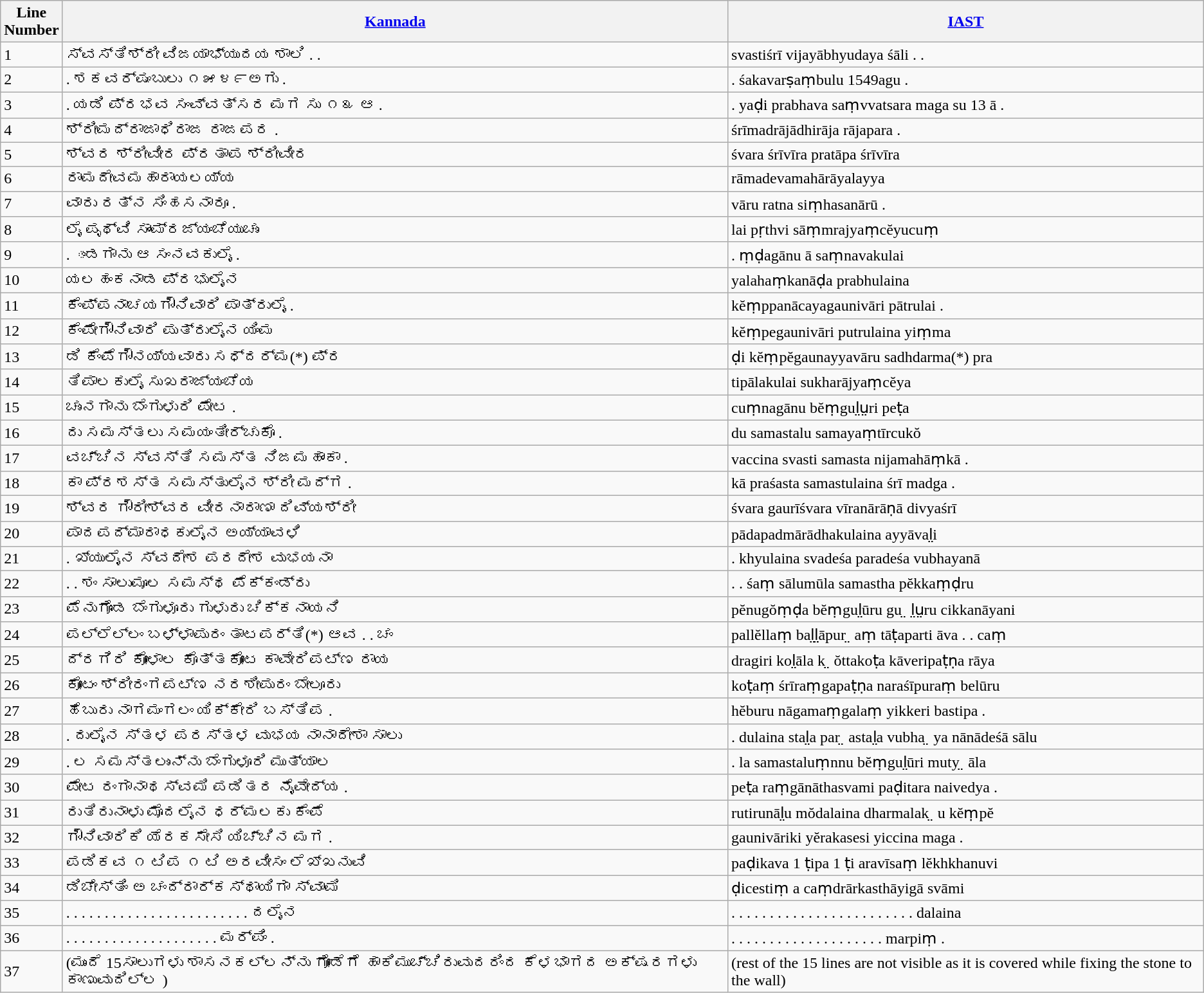<table class="wikitable">
<tr>
<th>Line<br>Number</th>
<th><a href='#'>Kannada</a></th>
<th><a href='#'>IAST</a></th>
</tr>
<tr>
<td>1</td>
<td>ಸ್ವಸ್ತಿಶ್ರೀ ವಿಜಯಾಭ್ಯುದಯ ಶಾಲಿ . .</td>
<td>svastiśrī vijayābhyudaya śāli . .</td>
</tr>
<tr>
<td>2</td>
<td>. ಶಕವರ್ಷಂಬುಲು ೧೫೪೯ಅಗು .</td>
<td>. śakavarṣaṃbulu 1549agu .</td>
</tr>
<tr>
<td>3</td>
<td>. ಯಡಿ ಪ್ರಭವ ಸಂವ್ವತ್ಸರ ಮಗ ಸು ೧೩ ಆ .</td>
<td>. yaḍi prabhava saṃvvatsara maga su 13 ā .</td>
</tr>
<tr>
<td>4</td>
<td>ಶ್ರೀಮದ್ರಾಜಾಧಿರಾಜ ರಾಜಪರ .</td>
<td>śrīmadrājādhirāja rājapara .</td>
</tr>
<tr>
<td>5</td>
<td>ಶ್ವರ ಶ್ರೀವೀರ ಪ್ರತಾಪ ಶ್ರೀವೀರ</td>
<td>śvara śrīvīra pratāpa śrīvīra</td>
</tr>
<tr>
<td>6</td>
<td>ರಾಮದೇವಮಹಾರಾಯಲಯ್ಯ</td>
<td>rāmadevamahārāyalayya</td>
</tr>
<tr>
<td>7</td>
<td>ವಾರು ರತ್ನ ಸಿಂಹಸನಾರೂ .</td>
<td>vāru ratna siṃhasanārū .</td>
</tr>
<tr>
<td>8</td>
<td>ಲೈ ಪೃಥ್ವಿ ಸಾಂಮ್ರಜ್ಯಂಚೆಯುಚುಂ</td>
<td>lai pṛthvi sāṃmrajyaṃcĕyucuṃ</td>
</tr>
<tr>
<td>9</td>
<td>. ಂಡಗಾನು ಆ ಸಂನವಕುಲೈ .</td>
<td>. ṃḍagānu ā saṃnavakulai</td>
</tr>
<tr>
<td>10</td>
<td>ಯಲಹಂಕನಾಡ ಪ್ರಭುಲೈನ</td>
<td>yalahaṃkanāḍa prabhulaina</td>
</tr>
<tr>
<td>11</td>
<td>ಕೆಂಪ್ಪನಾಚಯಗೌನಿವಾರಿ ಪಾತ್ರುಲೈ .</td>
<td>kĕṃppanācayagaunivāri pātrulai .</td>
</tr>
<tr>
<td>12</td>
<td>ಕೆಂಪೇಗೌನಿವಾರಿ ಪುತ್ರುಲೈನ ಯಿಂಮ</td>
<td>kĕṃpegaunivāri putrulaina yiṃma</td>
</tr>
<tr>
<td>13</td>
<td>ಡಿ ಕೆಂಪೆಗೌನಯ್ಯವಾರು ಸಧ್ದರ್ಮ(*) ಪ್ರ</td>
<td>ḍi kĕṃpĕgaunayyavāru sadhdarma(*) pra</td>
</tr>
<tr>
<td>14</td>
<td>ತಿಪಾಲಕುಲೈ ಸುಖರಾಜ್ಯಂಚೆಯ</td>
<td>tipālakulai sukharājyaṃcĕya</td>
</tr>
<tr>
<td>15</td>
<td>ಚುಂನಗಾನು ಬೆಂಗುಳುರಿ ಪೇಟ .</td>
<td>cuṃnagānu bĕṃgul̤ṳri peṭa</td>
</tr>
<tr>
<td>16</td>
<td>ದು ಸಮಸ್ತಲು ಸಮಯಂತೀರ್ಚುಕೊ .</td>
<td>du samastalu samayaṃtīrcukŏ</td>
</tr>
<tr>
<td>17</td>
<td>ವಚ್ಚಿನ ಸ್ವಸ್ತಿ ಸಮಸ್ತ ನಿಜಮಹಾಂಕಾ .</td>
<td>vaccina svasti samasta nijamahāṃkā .</td>
</tr>
<tr>
<td>18</td>
<td>ಕಾ ಪ್ರಶಸ್ತ ಸಮಸ್ತುಲೈನ ಶ್ರೀ ಮದ್ಗ .</td>
<td>kā praśasta samastulaina śrī madga .</td>
</tr>
<tr>
<td>19</td>
<td>ಶ್ವರ ಗೌರೀಶ್ವರ ವೀರನಾರಾಣಾ ದಿವ್ಯಶ್ರೀ</td>
<td>śvara gaurīśvara vīranārāṇā divyaśrī</td>
</tr>
<tr>
<td>20</td>
<td>ಪಾದಪದ್ಮಾರಾಧಕುಲೈನ ಅಯ್ಯಾವಳಿ</td>
<td>pādapadmārādhakulaina ayyāval̤i</td>
</tr>
<tr>
<td>21</td>
<td>. ಖ್ಯುಲೈನ ಸ್ವದೇಶ ಪರದೇಶ ವುಭಯನಾ</td>
<td>. khyulaina svadeśa paradeśa vubhayanā</td>
</tr>
<tr>
<td>22</td>
<td>. . ಶಂ ಸಾಲುಮೂಲ ಸಮಸ್ಥ ಪೆಕ್ಕಂಡ್ರು</td>
<td>. . śaṃ sālumūla samastha pĕkkaṃḍru</td>
</tr>
<tr>
<td>23</td>
<td>ಪೆನುಗೊಂಡ ಬೆಂಗುಳೂರು ಗುಳುರು ಚಿಕ್ಕನಾಯನಿ</td>
<td>pĕnugŏṃḍa bĕṃgul̤ūru gu ̤ l̤ṳru cikkanāyani</td>
</tr>
<tr>
<td>24</td>
<td>ಪಲ್ಲೆಲ್ಲಂ ಬಳ್ಳಾಪುರಂ ತಾಟಪರ್ತಿ(*) ಆವ . . ಚಂ</td>
<td>pallĕllaṃ bal̤l̤̤āpur ̤ aṃ tāṭaparti āva . . caṃ</td>
</tr>
<tr>
<td>25</td>
<td>ದ್ರಗಿರಿ ಕೋಳಾಲ ಕೊತ್ತಕೋಟ ಕಾವೇರಿಪಟ್ಣ ರಾಯ</td>
<td>dragiri kol̤āla k ̤ ŏttakoṭa kāveripaṭṇa rāya</td>
</tr>
<tr>
<td>26</td>
<td>ಕೋಟಂ ಶ್ರೀರಂಗಪಟ್ಣ ನರಶೀಪುರಂ ಬೇಲೂರು</td>
<td>koṭaṃ śrīraṃgapaṭṇa naraśīpuraṃ belūru</td>
</tr>
<tr>
<td>27</td>
<td>ಹೆಬುರು ನಾಗಮಂಗಲಂ ಯಿಕ್ಕೇರಿ ಬಸ್ತಿಪ .</td>
<td>hĕburu nāgamaṃgalaṃ yikkeri bastipa .</td>
</tr>
<tr>
<td>28</td>
<td>. ದುಲೈನ ಸ್ತಳ ಪರಸ್ತಳ ವುಭಯ ನಾನಾದೇಶಾ ಸಾಲು</td>
<td>. dulaina stal̤a par ̤ astal̤a vubha ̤ ya nānādeśā sālu</td>
</tr>
<tr>
<td>29</td>
<td>. ಲ ಸಮಸ್ತಲುಂನ್ನು ಬೆಂಗುಳೂರಿ ಮುತ್ಯಾಲ</td>
<td>. la samastaluṃnnu bĕṃgul̤ūri muty ̤ āla</td>
</tr>
<tr>
<td>30</td>
<td>ಪೇಟ ರಂಗಾನಾಥಸ್ವಮಿ ಪಡಿತರ ನೈವೇದ್ಯ .</td>
<td>peṭa raṃgānāthasvami paḍitara naivedya .</td>
</tr>
<tr>
<td>31</td>
<td>ರುತಿರುನಾಳು ಮೊದಲೈನ ಧರ್ಮಲಕು ಕೆಂಪೆ</td>
<td>rutirunāl̤u mŏdalaina dharmalak ̤ u kĕṃpĕ</td>
</tr>
<tr>
<td>32</td>
<td>ಗೌನಿವಾರಿಕಿ ಯೆರಕಸೇಸಿ ಯಿಚ್ಚಿನ ಮಗ .</td>
<td>gaunivāriki yĕrakasesi yiccina maga .</td>
</tr>
<tr>
<td>33</td>
<td>ಪಡಿಕವ ೧ ಟಿಪ ೧ ಟಿ ಅರವೀಸಂ ಲೆಖ್ಖನುವಿ</td>
<td>paḍikava 1 ṭipa 1 ṭi aravīsaṃ lĕkhkhanuvi</td>
</tr>
<tr>
<td>34</td>
<td>ಡಿಚೇಸ್ತಿಂ ಅ ಚಂದ್ರಾರ್ಕಸ್ಥಾಯಿಗಾ ಸ್ವಾಮಿ</td>
<td>ḍicestiṃ a caṃdrārkasthāyigā svāmi</td>
</tr>
<tr>
<td>35</td>
<td>. . . . . . . . . . . . . . . . . . . . . . . . ದಲೈನ</td>
<td>. . . . . . . . . . . . . . . . . . . . . . . . dalaina</td>
</tr>
<tr>
<td>36</td>
<td>. . . . . . . . . . . . . . . . . . . . ಮರ್ಪಿಂ .</td>
<td>. . . . . . . . . . . . . . . . . . . . marpiṃ .</td>
</tr>
<tr>
<td>37</td>
<td>(ಮುಂದೆ 15ಸಾಲುಗಳು ಶಾಸನಕಲ್ಲನ್ನು ಗೋಡೆಗೆ ಹಾಕಿಮುಚ್ಚಿರುವುದರಿಂದ ಕೆಳಭಾಗದ ಅಕ್ಷರಗಳು ಕಾಣುವುದಿಲ್ಲ )</td>
<td>(rest of the 15 lines are not visible as it is covered while fixing the stone to the wall)</td>
</tr>
</table>
